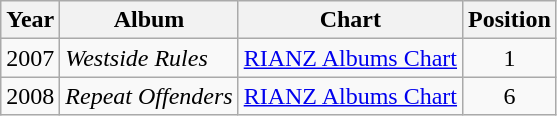<table class="wikitable">
<tr>
<th>Year</th>
<th>Album</th>
<th>Chart</th>
<th>Position</th>
</tr>
<tr>
<td>2007</td>
<td><em>Westside Rules</em></td>
<td><a href='#'>RIANZ Albums Chart</a></td>
<td align="center">1</td>
</tr>
<tr>
<td>2008</td>
<td><em>Repeat Offenders</em></td>
<td align="left"><a href='#'>RIANZ Albums Chart</a></td>
<td align="center">6</td>
</tr>
</table>
